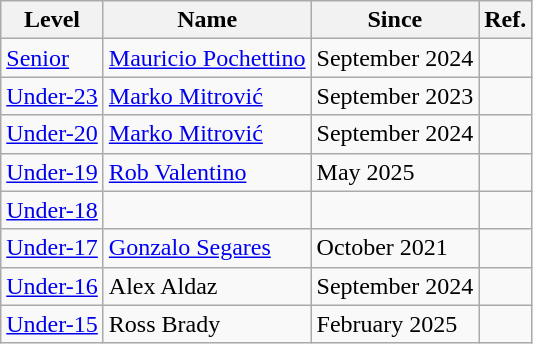<table class="wikitable">
<tr>
<th>Level</th>
<th>Name</th>
<th>Since</th>
<th>Ref.</th>
</tr>
<tr>
<td><a href='#'>Senior</a></td>
<td> <a href='#'>Mauricio Pochettino</a></td>
<td>September 2024</td>
<td></td>
</tr>
<tr>
<td><a href='#'>Under-23</a></td>
<td> <a href='#'>Marko Mitrović</a></td>
<td>September 2023</td>
<td></td>
</tr>
<tr>
<td><a href='#'>Under-20</a></td>
<td> <a href='#'>Marko Mitrović</a></td>
<td>September 2024</td>
<td></td>
</tr>
<tr>
<td><a href='#'>Under-19</a></td>
<td> <a href='#'>Rob Valentino</a></td>
<td>May 2025</td>
<td></td>
</tr>
<tr>
<td><a href='#'>Under-18</a></td>
<td></td>
<td></td>
<td></td>
</tr>
<tr>
<td><a href='#'>Under-17</a></td>
<td> <a href='#'>Gonzalo Segares</a></td>
<td>October 2021</td>
<td></td>
</tr>
<tr>
<td><a href='#'>Under-16</a></td>
<td> Alex Aldaz</td>
<td>September 2024</td>
<td></td>
</tr>
<tr>
<td><a href='#'>Under-15</a></td>
<td> Ross Brady</td>
<td>February 2025</td>
<td></td>
</tr>
</table>
